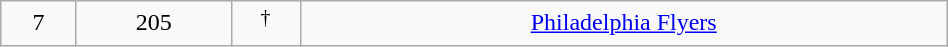<table class="wikitable sortable" width="50%">
<tr align="center" bgcolor="">
<td>7</td>
<td>205</td>
<td> <sup>†</sup></td>
<td><a href='#'>Philadelphia Flyers</a></td>
</tr>
</table>
